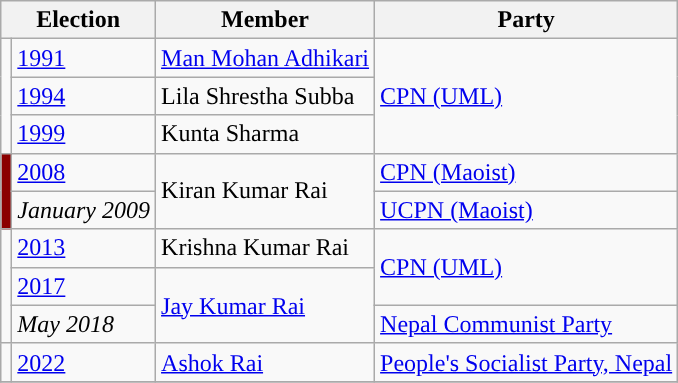<table class="wikitable">
<tr>
<th colspan="2">Election</th>
<th>Member</th>
<th>Party</th>
</tr>
<tr>
<td rowspan="3" style="background-color:"></td>
<td><a href='#'>1991</a></td>
<td><a href='#'>Man Mohan Adhikari</a></td>
<td rowspan="3"><a href='#'>CPN (UML)</a></td>
</tr>
<tr>
<td><a href='#'>1994</a></td>
<td>Lila Shrestha Subba</td>
</tr>
<tr>
<td><a href='#'>1999</a></td>
<td>Kunta Sharma</td>
</tr>
<tr>
<td rowspan="2" style="background-color:darkred"></td>
<td><a href='#'>2008</a></td>
<td rowspan="2">Kiran Kumar Rai</td>
<td><a href='#'>CPN (Maoist)</a></td>
</tr>
<tr>
<td><em>January 2009</em></td>
<td><a href='#'>UCPN (Maoist)</a></td>
</tr>
<tr>
<td rowspan="3" style="background-color:"></td>
<td><a href='#'>2013</a></td>
<td>Krishna Kumar Rai</td>
<td rowspan="2"><a href='#'>CPN (UML)</a></td>
</tr>
<tr>
<td><a href='#'>2017</a></td>
<td rowspan="2"><a href='#'>Jay Kumar Rai</a></td>
</tr>
<tr>
<td><em>May 2018</em></td>
<td><a href='#'>Nepal Communist Party</a></td>
</tr>
<tr>
<td></td>
<td><a href='#'>2022</a></td>
<td><a href='#'>Ashok Rai</a></td>
<td><a href='#'>People's Socialist Party, Nepal</a></td>
</tr>
<tr>
</tr>
</table>
